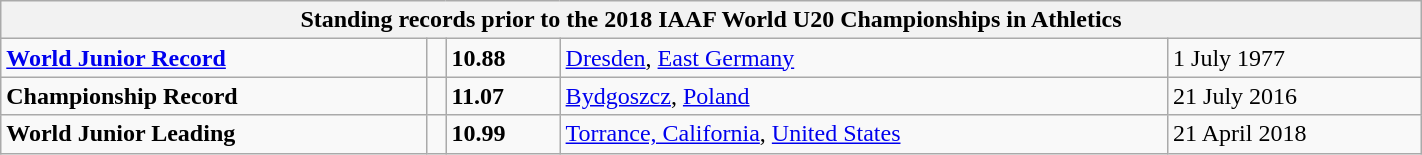<table class="wikitable" width=75%>
<tr>
<th colspan="5">Standing records prior to the 2018 IAAF World U20 Championships in Athletics</th>
</tr>
<tr>
<td><strong><a href='#'>World Junior Record</a></strong></td>
<td></td>
<td><strong>10.88</strong></td>
<td><a href='#'>Dresden</a>, <a href='#'>East Germany</a></td>
<td>1 July 1977</td>
</tr>
<tr>
<td><strong>Championship Record</strong></td>
<td></td>
<td><strong>11.07</strong></td>
<td><a href='#'>Bydgoszcz</a>, <a href='#'>Poland</a></td>
<td>21 July 2016</td>
</tr>
<tr>
<td><strong>World Junior Leading</strong></td>
<td></td>
<td><strong>10.99</strong></td>
<td><a href='#'>Torrance, California</a>, <a href='#'>United States</a></td>
<td>21 April 2018</td>
</tr>
</table>
